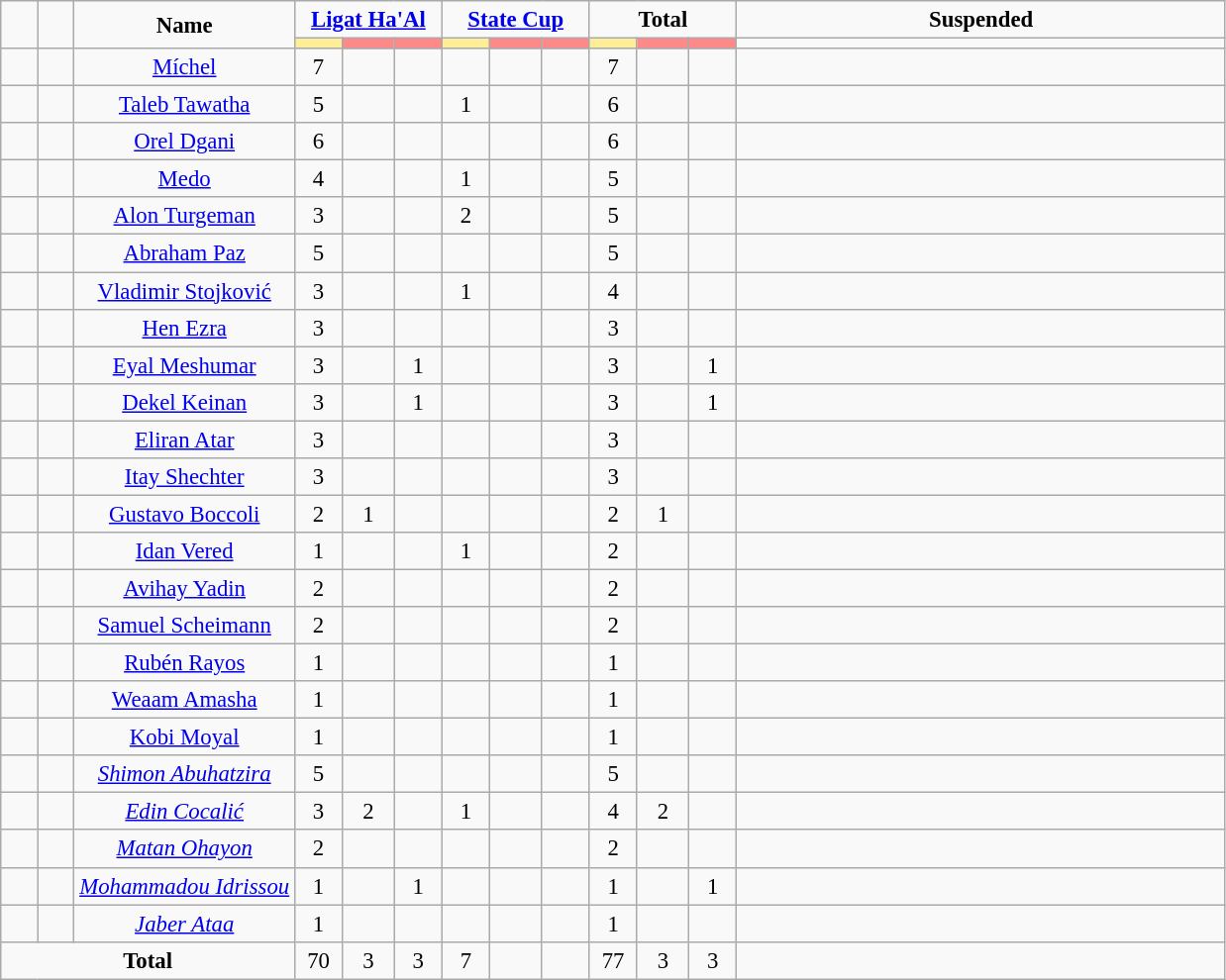<table class="wikitable" style="font-size: 95%; text-align: center;">
<tr>
<td rowspan="2"  style="width:3%; text-align:center;"><strong></strong></td>
<td rowspan="2"  style="width:3%; text-align:center;"><strong></strong></td>
<td rowspan="2"  style="width:18%; text-align:center;"><strong>Name</strong></td>
<td colspan="3" style="text-align:center;"><strong><a href='#'>Ligat Ha'Al</a></strong></td>
<td colspan="3" style="text-align:center;"><strong><a href='#'>State Cup</a></strong></td>
<td colspan="3" style="text-align:center;"><strong>Total</strong></td>
<td colspan="3" style="text-align:center;"><strong>Suspended</strong></td>
</tr>
<tr>
<th style="width:25px; background:#fe9;"></th>
<th style="width:28px; background:#ff8888;"></th>
<th style="width:25px; background:#ff8888;"></th>
<th style="width:25px; background:#fe9;"></th>
<th style="width:28px; background:#ff8888;"></th>
<th style="width:25px; background:#ff8888;"></th>
<th style="width:25px; background:#fe9;"></th>
<th style="width:28px; background:#ff8888;"></th>
<th style="width:25px; background:#ff8888;"></th>
<td></td>
</tr>
<tr>
<td align=center></td>
<td></td>
<td><a href='#'>Míchel</a></td>
<td align=center>7</td>
<td></td>
<td></td>
<td></td>
<td></td>
<td></td>
<td align=center>7</td>
<td></td>
<td></td>
<td></td>
</tr>
<tr>
<td align=center></td>
<td></td>
<td><a href='#'>Taleb Tawatha</a></td>
<td align=center>5</td>
<td></td>
<td></td>
<td align=center>1</td>
<td></td>
<td></td>
<td align=center>6</td>
<td></td>
<td></td>
<td></td>
</tr>
<tr>
<td align=center></td>
<td></td>
<td><a href='#'>Orel Dgani</a></td>
<td align=center>6</td>
<td></td>
<td></td>
<td></td>
<td></td>
<td></td>
<td align=center>6</td>
<td></td>
<td></td>
<td></td>
</tr>
<tr>
<td align=center></td>
<td></td>
<td><a href='#'>Medo</a></td>
<td align=center>4</td>
<td></td>
<td></td>
<td align=center>1</td>
<td></td>
<td></td>
<td align=center>5</td>
<td></td>
<td></td>
<td></td>
</tr>
<tr>
<td align=center></td>
<td></td>
<td><a href='#'>Alon Turgeman</a></td>
<td align=center>3</td>
<td></td>
<td></td>
<td align=center>2</td>
<td></td>
<td></td>
<td align=center>5</td>
<td></td>
<td></td>
<td></td>
</tr>
<tr>
<td align=center></td>
<td></td>
<td><a href='#'>Abraham Paz</a></td>
<td align=center>5</td>
<td></td>
<td></td>
<td></td>
<td></td>
<td></td>
<td align=center>5</td>
<td></td>
<td></td>
<td></td>
</tr>
<tr>
<td align=center></td>
<td></td>
<td><a href='#'>Vladimir Stojković</a></td>
<td align=center>3</td>
<td></td>
<td></td>
<td align=center>1</td>
<td></td>
<td></td>
<td align=center>4</td>
<td></td>
<td></td>
<td></td>
</tr>
<tr>
<td align=center></td>
<td></td>
<td><a href='#'>Hen Ezra</a></td>
<td align=center>3</td>
<td></td>
<td></td>
<td></td>
<td></td>
<td></td>
<td align=center>3</td>
<td></td>
<td></td>
<td></td>
</tr>
<tr>
<td align=center></td>
<td></td>
<td><a href='#'>Eyal Meshumar</a></td>
<td align=center>3</td>
<td></td>
<td align=center>1</td>
<td></td>
<td></td>
<td></td>
<td align=center>3</td>
<td></td>
<td align=center>1</td>
<td></td>
</tr>
<tr>
<td align=center></td>
<td></td>
<td><a href='#'>Dekel Keinan</a></td>
<td align=center>3</td>
<td></td>
<td align=center>1</td>
<td></td>
<td></td>
<td></td>
<td align=center>3</td>
<td></td>
<td align=center>1</td>
<td></td>
</tr>
<tr>
<td align=center></td>
<td></td>
<td><a href='#'>Eliran Atar</a></td>
<td align=center>3</td>
<td></td>
<td></td>
<td></td>
<td></td>
<td></td>
<td align=center>3</td>
<td></td>
<td></td>
<td></td>
</tr>
<tr>
<td align=center></td>
<td></td>
<td><a href='#'>Itay Shechter</a></td>
<td align=center>3</td>
<td></td>
<td></td>
<td></td>
<td></td>
<td></td>
<td align=center>3</td>
<td></td>
<td></td>
<td></td>
</tr>
<tr>
<td align=center></td>
<td></td>
<td><a href='#'>Gustavo Boccoli</a></td>
<td align=center>2</td>
<td align=center>1</td>
<td></td>
<td></td>
<td></td>
<td></td>
<td align=center>2</td>
<td align=center>1</td>
<td></td>
<td></td>
</tr>
<tr>
<td align=center></td>
<td></td>
<td><a href='#'>Idan Vered</a></td>
<td align=center>1</td>
<td></td>
<td></td>
<td align=center>1</td>
<td></td>
<td></td>
<td align=center>2</td>
<td></td>
<td></td>
<td></td>
</tr>
<tr>
<td align=center></td>
<td></td>
<td><a href='#'>Avihay Yadin</a></td>
<td align=center>2</td>
<td></td>
<td></td>
<td></td>
<td></td>
<td></td>
<td align=center>2</td>
<td></td>
<td></td>
<td></td>
</tr>
<tr>
<td align=center></td>
<td></td>
<td><a href='#'>Samuel Scheimann</a></td>
<td align=center>2</td>
<td></td>
<td></td>
<td></td>
<td></td>
<td></td>
<td align=center>2</td>
<td></td>
<td></td>
<td></td>
</tr>
<tr>
<td align=center></td>
<td></td>
<td><a href='#'>Rubén Rayos</a></td>
<td align=center>1</td>
<td></td>
<td></td>
<td></td>
<td></td>
<td></td>
<td align=center>1</td>
<td></td>
<td></td>
<td></td>
</tr>
<tr>
<td align=center></td>
<td></td>
<td><a href='#'>Weaam Amasha</a></td>
<td align=center>1</td>
<td></td>
<td></td>
<td></td>
<td></td>
<td></td>
<td align=center>1</td>
<td></td>
<td></td>
<td></td>
</tr>
<tr>
<td align=center></td>
<td></td>
<td><a href='#'>Kobi Moyal</a></td>
<td align=center>1</td>
<td></td>
<td></td>
<td></td>
<td></td>
<td></td>
<td align=center>1</td>
<td></td>
<td></td>
<td></td>
</tr>
<tr>
<td align=center><em></em></td>
<td></td>
<td><em><a href='#'>Shimon Abuhatzira</a></em></td>
<td align=center>5</td>
<td></td>
<td></td>
<td></td>
<td></td>
<td></td>
<td align=center>5</td>
<td></td>
<td></td>
<td></td>
</tr>
<tr>
<td align=center><em></em></td>
<td><em></em></td>
<td><em><a href='#'>Edin Cocalić</a></em></td>
<td align=center>3</td>
<td align=center>2</td>
<td></td>
<td align=center>1</td>
<td></td>
<td></td>
<td align=center>4</td>
<td align=center>2</td>
<td></td>
<td></td>
</tr>
<tr>
<td align=center><em></em></td>
<td></td>
<td><em><a href='#'>Matan Ohayon</a></em></td>
<td align=center>2</td>
<td></td>
<td></td>
<td></td>
<td></td>
<td></td>
<td align=center>2</td>
<td></td>
<td></td>
<td></td>
</tr>
<tr>
<td align=center><em></em></td>
<td></td>
<td><em><a href='#'>Mohammadou Idrissou</a></em></td>
<td align=center>1</td>
<td></td>
<td align=center>1</td>
<td></td>
<td></td>
<td></td>
<td align=center>1</td>
<td></td>
<td align=center>1</td>
<td></td>
</tr>
<tr>
<td align=center><em></em></td>
<td></td>
<td><em><a href='#'>Jaber Ataa</a></em></td>
<td align=center>1</td>
<td></td>
<td></td>
<td></td>
<td></td>
<td></td>
<td align=center>1</td>
<td></td>
<td></td>
<td></td>
</tr>
<tr>
<td colspan=3><strong>Total</strong></td>
<td align=center>70</td>
<td align=center>3</td>
<td align=center>3</td>
<td align=center>7</td>
<td></td>
<td></td>
<td align=center>77</td>
<td align=center>3</td>
<td align=center>3</td>
<td></td>
</tr>
</table>
